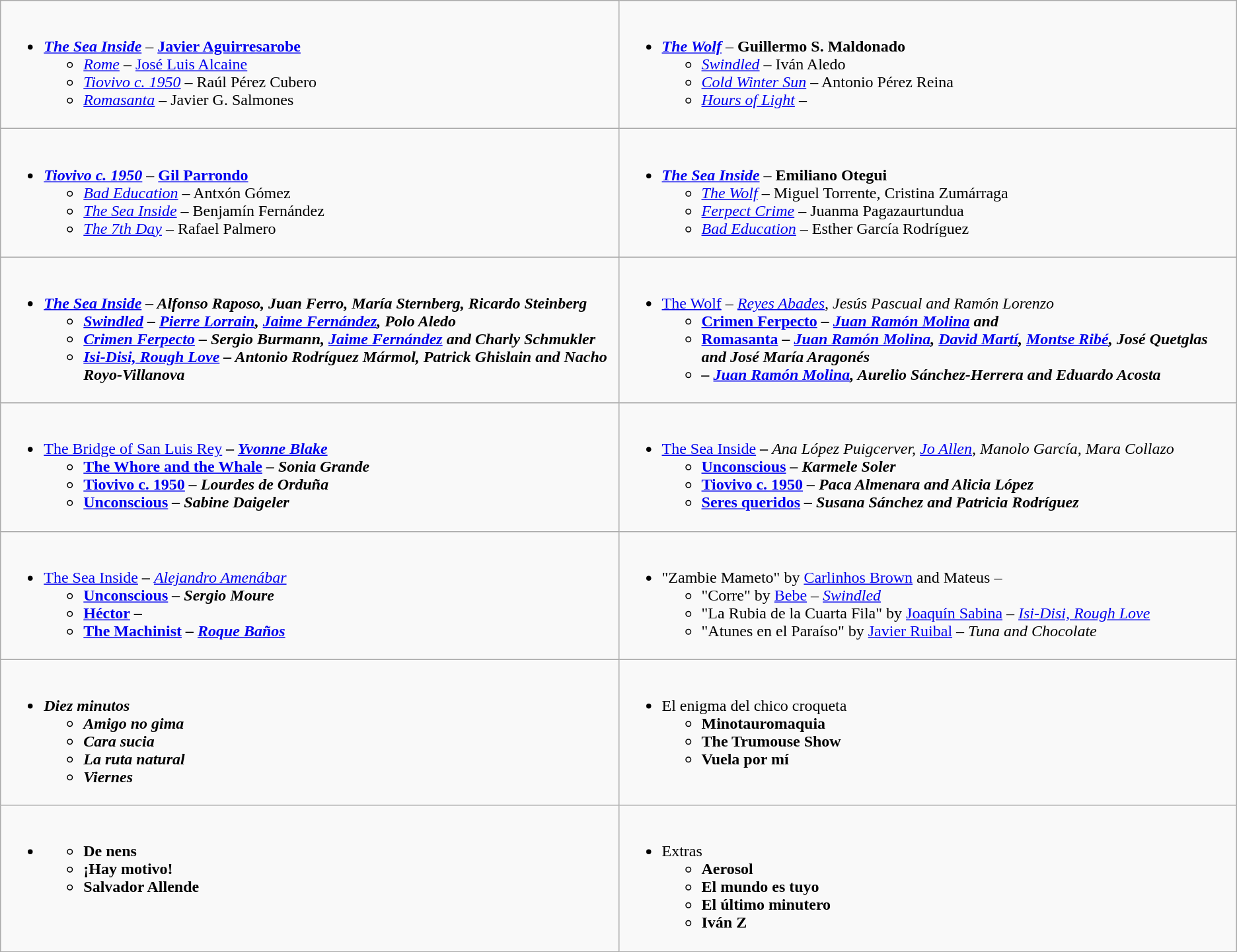<table class=wikitable style="width=100%">
<tr>
<td style="vertical-align:top;" width="50%"><br><ul><li><strong><em><a href='#'>The Sea Inside</a></em></strong> – <strong><a href='#'>Javier Aguirresarobe</a></strong><ul><li><em><a href='#'>Rome</a></em> – <a href='#'>José Luis Alcaine</a></li><li><em><a href='#'>Tiovivo c. 1950</a></em> – Raúl Pérez Cubero</li><li><em><a href='#'>Romasanta</a></em> – Javier G. Salmones</li></ul></li></ul></td>
<td style="vertical-align:top;" width="50%"><br><ul><li><strong><em><a href='#'>The Wolf</a></em></strong> – <strong>Guillermo S. Maldonado</strong><ul><li><em><a href='#'>Swindled</a></em> – Iván Aledo</li><li><em><a href='#'>Cold Winter Sun</a></em> – Antonio Pérez Reina</li><li><em><a href='#'>Hours of Light</a></em> – </li></ul></li></ul></td>
</tr>
<tr>
<td style="vertical-align:top;" width="50%"><br><ul><li><strong><em><a href='#'>Tiovivo c. 1950</a></em></strong> – <strong><a href='#'>Gil Parrondo</a></strong><ul><li><em><a href='#'>Bad Education</a></em> – Antxón Gómez</li><li><em><a href='#'>The Sea Inside</a></em> – Benjamín Fernández</li><li><em><a href='#'>The 7th Day</a></em> – Rafael Palmero</li></ul></li></ul></td>
<td style="vertical-align:top;" width="50%"><br><ul><li><strong><em><a href='#'>The Sea Inside</a></em></strong> – <strong>Emiliano Otegui</strong><ul><li><em><a href='#'>The Wolf</a></em> – Miguel Torrente, Cristina Zumárraga</li><li><em><a href='#'>Ferpect Crime</a></em> – Juanma Pagazaurtundua</li><li><em><a href='#'>Bad Education</a></em> – Esther García Rodríguez</li></ul></li></ul></td>
</tr>
<tr>
<td style="vertical-align:top;" width="50%"><br><ul><li><strong><em><a href='#'>The Sea Inside</a><em> – Alfonso Raposo, Juan Ferro, María Sternberg, Ricardo Steinberg<strong><ul><li></em><a href='#'>Swindled</a><em> – <a href='#'>Pierre Lorrain</a>, <a href='#'>Jaime Fernández</a>, Polo Aledo</li><li></em><a href='#'>Crimen Ferpecto</a><em> – Sergio Burmann, <a href='#'>Jaime Fernández</a> and Charly Schmukler</li><li></em><a href='#'>Isi-Disi, Rough Love</a><em> – Antonio Rodríguez Mármol, Patrick Ghislain and Nacho Royo-Villanova</li></ul></li></ul></td>
<td style="vertical-align:top;" width="50%"><br><ul><li></strong> </em><a href='#'>The Wolf</a><em> – <a href='#'>Reyes Abades</a>, Jesús Pascual and Ramón Lorenzo<strong><ul><li></em><a href='#'>Crimen Ferpecto</a><em> – <a href='#'>Juan Ramón Molina</a> and </li><li></em><a href='#'>Romasanta</a><em> – <a href='#'>Juan Ramón Molina</a>, <a href='#'>David Martí</a>, <a href='#'>Montse Ribé</a>, José Quetglas and José María Aragonés</li><li></em><em> – <a href='#'>Juan Ramón Molina</a>, Aurelio Sánchez-Herrera and Eduardo Acosta</li></ul></li></ul></td>
</tr>
<tr>
<td style="vertical-align:top;" width="50%"><br><ul><li></em></strong><a href='#'>The Bridge of San Luis Rey</a><strong><em> – <a href='#'>Yvonne Blake</a><ul><li></em><a href='#'>The Whore and the Whale</a><em> – Sonia Grande</li><li></em><a href='#'>Tiovivo c. 1950</a><em> – Lourdes de Orduña</li><li></em><a href='#'>Unconscious</a><em> – Sabine Daigeler</li></ul></li></ul></td>
<td style="vertical-align:top;" width="50%"><br><ul><li></em></strong><a href='#'>The Sea Inside</a><strong><em> – </strong>Ana López Puigcerver, <a href='#'>Jo Allen</a>, Manolo García, Mara Collazo<strong><ul><li></em><a href='#'>Unconscious</a><em> – Karmele Soler</li><li></em><a href='#'>Tiovivo c. 1950</a><em> – Paca Almenara and Alicia López</li><li></em><a href='#'>Seres queridos</a><em> – Susana Sánchez and Patricia Rodríguez</li></ul></li></ul></td>
</tr>
<tr>
<td style="vertical-align:top;" width="50%"><br><ul><li></em></strong><a href='#'>The Sea Inside</a><strong><em> – </strong><a href='#'>Alejandro Amenábar</a><strong><ul><li></em><a href='#'>Unconscious</a><em> – Sergio Moure</li><li></em><a href='#'>Héctor</a><em> – </li><li></em><a href='#'>The Machinist</a><em> – <a href='#'>Roque Baños</a></li></ul></li></ul></td>
<td style="vertical-align:top;" width="50%"><br><ul><li></strong> "Zambie Mameto" by <a href='#'>Carlinhos Brown</a> and Mateus – </em></em></strong><ul><li>"Corre" by <a href='#'>Bebe</a> – <em><a href='#'>Swindled</a></em></li><li>"La Rubia de la Cuarta Fila" by <a href='#'>Joaquín Sabina</a> – <em><a href='#'>Isi-Disi, Rough Love</a></em></li><li>"Atunes en el Paraíso" by <a href='#'>Javier Ruibal</a> – <em>Tuna and Chocolate</em></li></ul></li></ul></td>
</tr>
<tr>
<td style="vertical-align:top;" width="50%"><br><ul><li><strong> <em>Diez minutos<strong><em><ul><li></em>Amigo no gima<em></li><li></em>Cara sucia<em></li><li></em>La ruta natural<em></li><li></em>Viernes<em></li></ul></li></ul></td>
<td style="vertical-align:top;" width="50%"><br><ul><li></em></strong>El enigma del chico croqueta<strong><em><ul><li></em>Minotauromaquia<em></li><li></em>The Trumouse Show<em></li><li></em>Vuela por mí<em></li></ul></li></ul></td>
</tr>
<tr>
<td style="vertical-align:top;" width="50%"><br><ul><li></em></strong><strong><em><ul><li></em>De nens<em></li><li></em>¡Hay motivo!<em></li><li></em>Salvador Allende<em></li></ul></li></ul></td>
<td style="vertical-align:top;" width="50%"><br><ul><li></em></strong>Extras<strong><em><ul><li></em>Aerosol<em></li><li></em>El mundo es tuyo<em></li><li></em>El último minutero<em></li><li></em>Iván Z <em></li></ul></li></ul></td>
</tr>
</table>
